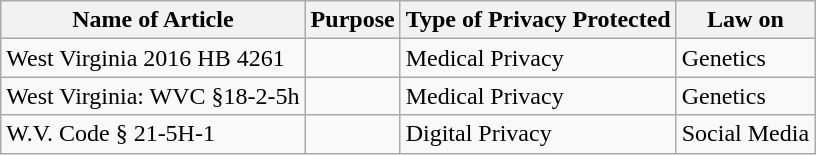<table class="wikitable">
<tr>
<th>Name of Article</th>
<th>Purpose</th>
<th>Type of Privacy Protected</th>
<th>Law on</th>
</tr>
<tr>
<td>West Virginia 2016 HB 4261</td>
<td></td>
<td>Medical Privacy</td>
<td>Genetics</td>
</tr>
<tr>
<td>West Virginia: WVC §18-2-5h</td>
<td></td>
<td>Medical Privacy</td>
<td>Genetics</td>
</tr>
<tr>
<td>W.V. Code § 21-5H-1</td>
<td></td>
<td>Digital Privacy</td>
<td>Social Media</td>
</tr>
</table>
